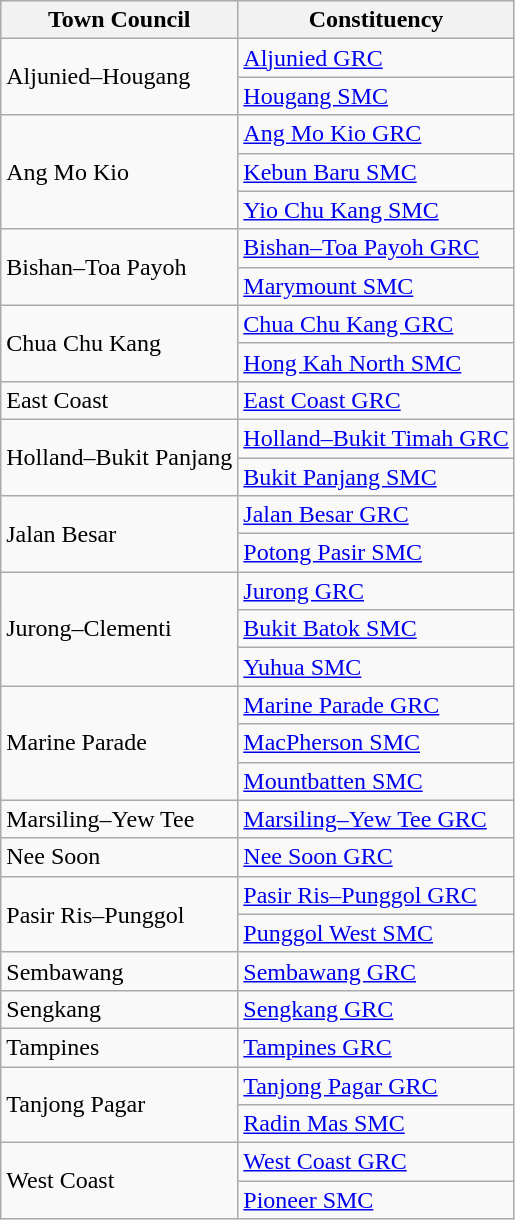<table class="wikitable">
<tr>
<th>Town Council</th>
<th>Constituency</th>
</tr>
<tr>
<td rowspan=2>Aljunied–Hougang</td>
<td><a href='#'>Aljunied GRC</a></td>
</tr>
<tr>
<td><a href='#'>Hougang SMC</a></td>
</tr>
<tr>
<td rowspan="3">Ang Mo Kio</td>
<td><a href='#'>Ang Mo Kio GRC</a></td>
</tr>
<tr>
<td><a href='#'>Kebun Baru SMC</a></td>
</tr>
<tr>
<td><a href='#'>Yio Chu Kang SMC</a></td>
</tr>
<tr>
<td rowspan="2">Bishan–Toa Payoh</td>
<td><a href='#'>Bishan–Toa Payoh GRC</a></td>
</tr>
<tr>
<td><a href='#'>Marymount SMC</a></td>
</tr>
<tr>
<td rowspan="2">Chua Chu Kang</td>
<td><a href='#'>Chua Chu Kang GRC</a></td>
</tr>
<tr>
<td><a href='#'>Hong Kah North SMC</a></td>
</tr>
<tr>
<td>East Coast</td>
<td><a href='#'>East Coast GRC</a></td>
</tr>
<tr>
<td rowspan="2">Holland–Bukit Panjang</td>
<td><a href='#'>Holland–Bukit Timah GRC</a></td>
</tr>
<tr>
<td><a href='#'>Bukit Panjang SMC</a></td>
</tr>
<tr>
<td rowspan="2">Jalan Besar</td>
<td><a href='#'>Jalan Besar GRC</a></td>
</tr>
<tr>
<td><a href='#'>Potong Pasir SMC</a></td>
</tr>
<tr>
<td rowspan="3">Jurong–Clementi</td>
<td><a href='#'>Jurong GRC</a></td>
</tr>
<tr>
<td><a href='#'>Bukit Batok SMC</a></td>
</tr>
<tr>
<td><a href='#'>Yuhua SMC</a></td>
</tr>
<tr>
<td rowspan="3">Marine Parade</td>
<td><a href='#'>Marine Parade GRC</a></td>
</tr>
<tr>
<td><a href='#'>MacPherson SMC</a></td>
</tr>
<tr>
<td><a href='#'>Mountbatten SMC</a></td>
</tr>
<tr>
<td>Marsiling–Yew Tee</td>
<td><a href='#'>Marsiling–Yew Tee GRC</a></td>
</tr>
<tr>
<td>Nee Soon</td>
<td><a href='#'>Nee Soon GRC</a></td>
</tr>
<tr>
<td rowspan="2">Pasir Ris–Punggol</td>
<td><a href='#'>Pasir Ris–Punggol GRC</a></td>
</tr>
<tr>
<td><a href='#'>Punggol West SMC</a></td>
</tr>
<tr>
<td>Sembawang</td>
<td><a href='#'>Sembawang GRC</a></td>
</tr>
<tr>
<td>Sengkang</td>
<td><a href='#'>Sengkang GRC</a></td>
</tr>
<tr>
<td>Tampines</td>
<td><a href='#'>Tampines GRC</a></td>
</tr>
<tr>
<td rowspan="2">Tanjong Pagar</td>
<td><a href='#'>Tanjong Pagar GRC</a></td>
</tr>
<tr>
<td><a href='#'>Radin Mas SMC</a></td>
</tr>
<tr>
<td rowspan="2">West Coast</td>
<td><a href='#'>West Coast GRC</a></td>
</tr>
<tr>
<td><a href='#'>Pioneer SMC</a></td>
</tr>
</table>
